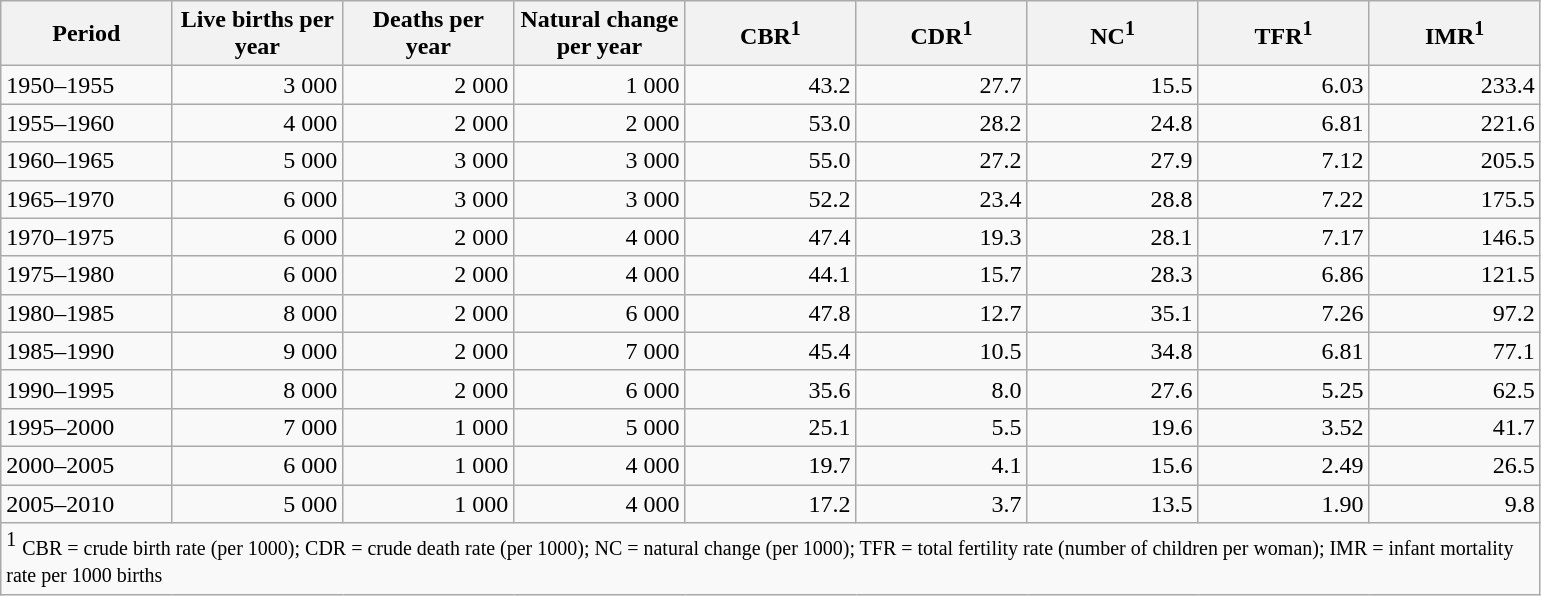<table class="wikitable">
<tr>
<th style="width:80pt;">Period</th>
<th style="width:80pt;">Live births per year</th>
<th style="width:80pt;">Deaths per year</th>
<th style="width:80pt;">Natural change per year</th>
<th style="width:80pt;">CBR<sup>1</sup></th>
<th style="width:80pt;">CDR<sup>1</sup></th>
<th style="width:80pt;">NC<sup>1</sup></th>
<th style="width:80pt;">TFR<sup>1</sup></th>
<th style="width:80pt;">IMR<sup>1</sup></th>
</tr>
<tr>
<td>1950–1955</td>
<td style="text-align:right;">3 000</td>
<td style="text-align:right;">2 000</td>
<td style="text-align:right;">1 000</td>
<td style="text-align:right;">43.2</td>
<td style="text-align:right;">27.7</td>
<td style="text-align:right;">15.5</td>
<td style="text-align:right;">6.03</td>
<td style="text-align:right;">233.4</td>
</tr>
<tr>
<td>1955–1960</td>
<td style="text-align:right;">4 000</td>
<td style="text-align:right;">2 000</td>
<td style="text-align:right;">2 000</td>
<td style="text-align:right;">53.0</td>
<td style="text-align:right;">28.2</td>
<td style="text-align:right;">24.8</td>
<td style="text-align:right;">6.81</td>
<td style="text-align:right;">221.6</td>
</tr>
<tr>
<td>1960–1965</td>
<td style="text-align:right;">5 000</td>
<td style="text-align:right;">3 000</td>
<td style="text-align:right;">3 000</td>
<td style="text-align:right;">55.0</td>
<td style="text-align:right;">27.2</td>
<td style="text-align:right;">27.9</td>
<td style="text-align:right;">7.12</td>
<td style="text-align:right;">205.5</td>
</tr>
<tr>
<td>1965–1970</td>
<td style="text-align:right;">6 000</td>
<td style="text-align:right;">3 000</td>
<td style="text-align:right;">3 000</td>
<td style="text-align:right;">52.2</td>
<td style="text-align:right;">23.4</td>
<td style="text-align:right;">28.8</td>
<td style="text-align:right;">7.22</td>
<td style="text-align:right;">175.5</td>
</tr>
<tr>
<td>1970–1975</td>
<td style="text-align:right;">6 000</td>
<td style="text-align:right;">2 000</td>
<td style="text-align:right;">4 000</td>
<td style="text-align:right;">47.4</td>
<td style="text-align:right;">19.3</td>
<td style="text-align:right;">28.1</td>
<td style="text-align:right;">7.17</td>
<td style="text-align:right;">146.5</td>
</tr>
<tr>
<td>1975–1980</td>
<td style="text-align:right;">6 000</td>
<td style="text-align:right;">2 000</td>
<td style="text-align:right;">4 000</td>
<td style="text-align:right;">44.1</td>
<td style="text-align:right;">15.7</td>
<td style="text-align:right;">28.3</td>
<td style="text-align:right;">6.86</td>
<td style="text-align:right;">121.5</td>
</tr>
<tr>
<td>1980–1985</td>
<td style="text-align:right;">8 000</td>
<td style="text-align:right;">2 000</td>
<td style="text-align:right;">6 000</td>
<td style="text-align:right;">47.8</td>
<td style="text-align:right;">12.7</td>
<td style="text-align:right;">35.1</td>
<td style="text-align:right;">7.26</td>
<td style="text-align:right;">97.2</td>
</tr>
<tr>
<td>1985–1990</td>
<td style="text-align:right;">9 000</td>
<td style="text-align:right;">2 000</td>
<td style="text-align:right;">7 000</td>
<td style="text-align:right;">45.4</td>
<td style="text-align:right;">10.5</td>
<td style="text-align:right;">34.8</td>
<td style="text-align:right;">6.81</td>
<td style="text-align:right;">77.1</td>
</tr>
<tr>
<td>1990–1995</td>
<td style="text-align:right;">8 000</td>
<td style="text-align:right;">2 000</td>
<td style="text-align:right;">6 000</td>
<td style="text-align:right;">35.6</td>
<td style="text-align:right;">8.0</td>
<td style="text-align:right;">27.6</td>
<td style="text-align:right;">5.25</td>
<td style="text-align:right;">62.5</td>
</tr>
<tr>
<td>1995–2000</td>
<td style="text-align:right;">7 000</td>
<td style="text-align:right;">1 000</td>
<td style="text-align:right;">5 000</td>
<td style="text-align:right;">25.1</td>
<td style="text-align:right;">5.5</td>
<td style="text-align:right;">19.6</td>
<td style="text-align:right;">3.52</td>
<td style="text-align:right;">41.7</td>
</tr>
<tr>
<td>2000–2005</td>
<td style="text-align:right;">6 000</td>
<td style="text-align:right;">1 000</td>
<td style="text-align:right;">4 000</td>
<td style="text-align:right;">19.7</td>
<td style="text-align:right;">4.1</td>
<td style="text-align:right;">15.6</td>
<td style="text-align:right;">2.49</td>
<td style="text-align:right;">26.5</td>
</tr>
<tr>
<td>2005–2010</td>
<td style="text-align:right;">5 000</td>
<td style="text-align:right;">1 000</td>
<td style="text-align:right;">4 000</td>
<td style="text-align:right;">17.2</td>
<td style="text-align:right;">3.7</td>
<td style="text-align:right;">13.5</td>
<td style="text-align:right;">1.90</td>
<td style="text-align:right;">9.8</td>
</tr>
<tr>
<td colspan="9"><sup>1</sup> <small>CBR = crude birth rate (per 1000); CDR = crude death rate (per 1000); NC = natural change (per 1000); TFR = total fertility rate (number of children per woman); IMR = infant mortality rate per 1000 births</small></td>
</tr>
</table>
